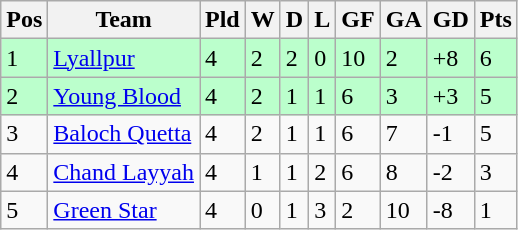<table class="wikitable">
<tr>
<th>Pos</th>
<th>Team</th>
<th>Pld</th>
<th>W</th>
<th>D</th>
<th>L</th>
<th>GF</th>
<th>GA</th>
<th>GD</th>
<th>Pts</th>
</tr>
<tr style="background:#bfc">
<td>1</td>
<td><a href='#'>Lyallpur</a></td>
<td>4</td>
<td>2</td>
<td>2</td>
<td>0</td>
<td>10</td>
<td>2</td>
<td>+8</td>
<td>6</td>
</tr>
<tr style="background:#bfc">
<td>2</td>
<td><a href='#'>Young Blood</a></td>
<td>4</td>
<td>2</td>
<td>1</td>
<td>1</td>
<td>6</td>
<td>3</td>
<td>+3</td>
<td>5</td>
</tr>
<tr>
<td>3</td>
<td><a href='#'>Baloch Quetta</a></td>
<td>4</td>
<td>2</td>
<td>1</td>
<td>1</td>
<td>6</td>
<td>7</td>
<td>-1</td>
<td>5</td>
</tr>
<tr>
<td>4</td>
<td><a href='#'>Chand Layyah</a></td>
<td>4</td>
<td>1</td>
<td>1</td>
<td>2</td>
<td>6</td>
<td>8</td>
<td>-2</td>
<td>3</td>
</tr>
<tr>
<td>5</td>
<td><a href='#'>Green Star</a></td>
<td>4</td>
<td>0</td>
<td>1</td>
<td>3</td>
<td>2</td>
<td>10</td>
<td>-8</td>
<td>1</td>
</tr>
</table>
